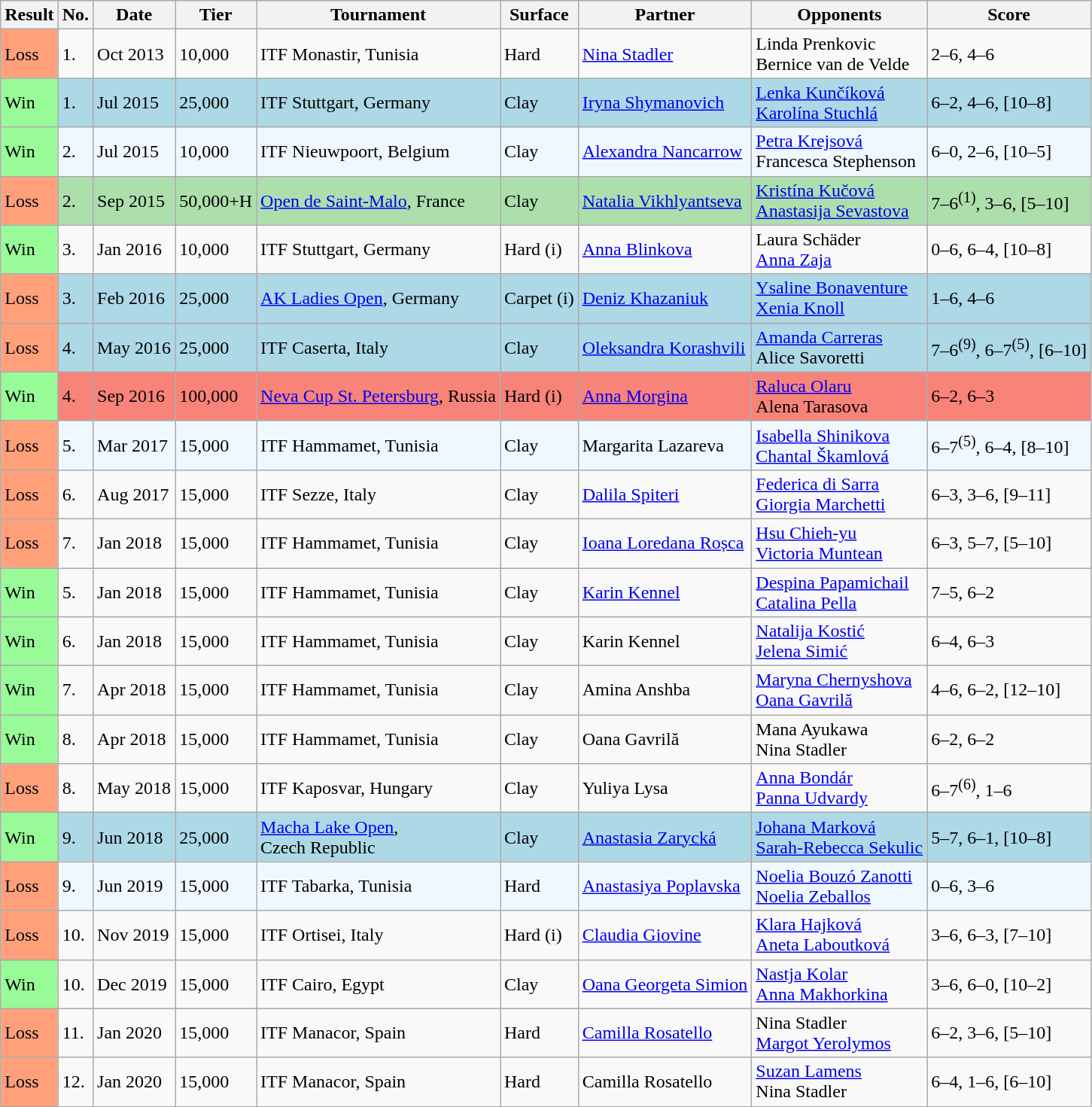<table class="sortable wikitable">
<tr>
<th>Result</th>
<th>No.</th>
<th>Date</th>
<th>Tier</th>
<th>Tournament</th>
<th>Surface</th>
<th>Partner</th>
<th>Opponents</th>
<th class="unsortable">Score</th>
</tr>
<tr>
<td style="background:#ffa07a;">Loss</td>
<td>1.</td>
<td>Oct 2013</td>
<td>10,000</td>
<td>ITF Monastir, Tunisia</td>
<td>Hard</td>
<td> <a href='#'>Nina Stadler</a></td>
<td> Linda Prenkovic <br>  Bernice van de Velde</td>
<td>2–6, 4–6</td>
</tr>
<tr style="background:lightblue;">
<td bgcolor="98FB98">Win</td>
<td>1.</td>
<td>Jul 2015</td>
<td>25,000</td>
<td>ITF Stuttgart, Germany</td>
<td>Clay</td>
<td> <a href='#'>Iryna Shymanovich</a></td>
<td> <a href='#'>Lenka Kunčíková</a> <br>  <a href='#'>Karolína Stuchlá</a></td>
<td>6–2, 4–6, [10–8]</td>
</tr>
<tr style="background:#f0f8ff;">
<td bgcolor="98FB98">Win</td>
<td>2.</td>
<td>Jul 2015</td>
<td>10,000</td>
<td>ITF Nieuwpoort, Belgium</td>
<td>Clay</td>
<td> <a href='#'>Alexandra Nancarrow</a></td>
<td> <a href='#'>Petra Krejsová</a> <br>  Francesca Stephenson</td>
<td>6–0, 2–6, [10–5]</td>
</tr>
<tr style="background:#addfad;">
<td style="background:#ffa07a;">Loss</td>
<td>2.</td>
<td>Sep 2015</td>
<td>50,000+H</td>
<td><a href='#'>Open de Saint-Malo</a>, France</td>
<td>Clay</td>
<td> <a href='#'>Natalia Vikhlyantseva</a></td>
<td> <a href='#'>Kristína Kučová</a> <br>  <a href='#'>Anastasija Sevastova</a></td>
<td>7–6<sup>(1)</sup>, 3–6, [5–10]</td>
</tr>
<tr>
<td bgcolor="98FB98">Win</td>
<td>3.</td>
<td>Jan 2016</td>
<td>10,000</td>
<td>ITF Stuttgart, Germany</td>
<td>Hard (i)</td>
<td> <a href='#'>Anna Blinkova</a></td>
<td> Laura Schäder <br>  <a href='#'>Anna Zaja</a></td>
<td>0–6, 6–4, [10–8]</td>
</tr>
<tr style="background:lightblue;">
<td style="background:#ffa07a;">Loss</td>
<td>3.</td>
<td>Feb 2016</td>
<td>25,000</td>
<td><a href='#'>AK Ladies Open</a>, Germany</td>
<td>Carpet (i)</td>
<td> <a href='#'>Deniz Khazaniuk</a></td>
<td> <a href='#'>Ysaline Bonaventure</a> <br>  <a href='#'>Xenia Knoll</a></td>
<td>1–6, 4–6</td>
</tr>
<tr style="background:lightblue;">
<td style="background:#ffa07a;">Loss</td>
<td>4.</td>
<td>May 2016</td>
<td>25,000</td>
<td>ITF Caserta, Italy</td>
<td>Clay</td>
<td> <a href='#'>Oleksandra Korashvili</a></td>
<td> <a href='#'>Amanda Carreras</a> <br>  Alice Savoretti</td>
<td>7–6<sup>(9)</sup>, 6–7<sup>(5)</sup>, [6–10]</td>
</tr>
<tr style="background:#f88379;">
<td bgcolor="98FB98">Win</td>
<td>4.</td>
<td>Sep 2016</td>
<td>100,000</td>
<td><a href='#'>Neva Cup St. Petersburg</a>, Russia</td>
<td>Hard (i)</td>
<td> <a href='#'>Anna Morgina</a></td>
<td> <a href='#'>Raluca Olaru</a> <br>  Alena Tarasova</td>
<td>6–2, 6–3</td>
</tr>
<tr style="background:#f0f8ff;">
<td style="background:#ffa07a;">Loss</td>
<td>5.</td>
<td>Mar 2017</td>
<td>15,000</td>
<td>ITF Hammamet, Tunisia</td>
<td>Clay</td>
<td> Margarita Lazareva</td>
<td> <a href='#'>Isabella Shinikova</a> <br>  <a href='#'>Chantal Škamlová</a></td>
<td>6–7<sup>(5)</sup>, 6–4, [8–10]</td>
</tr>
<tr>
<td style="background:#ffa07a;">Loss</td>
<td>6.</td>
<td>Aug 2017</td>
<td>15,000</td>
<td>ITF Sezze, Italy</td>
<td>Clay</td>
<td> <a href='#'>Dalila Spiteri</a></td>
<td> <a href='#'>Federica di Sarra</a> <br>  <a href='#'>Giorgia Marchetti</a></td>
<td>6–3, 3–6, [9–11]</td>
</tr>
<tr>
<td style="background:#ffa07a;">Loss</td>
<td>7.</td>
<td>Jan 2018</td>
<td>15,000</td>
<td>ITF Hammamet, Tunisia</td>
<td>Clay</td>
<td> <a href='#'>Ioana Loredana Roșca</a></td>
<td> <a href='#'>Hsu Chieh-yu</a> <br>  <a href='#'>Victoria Muntean</a></td>
<td>6–3, 5–7, [5–10]</td>
</tr>
<tr>
<td bgcolor="98FB98">Win</td>
<td>5.</td>
<td>Jan 2018</td>
<td>15,000</td>
<td>ITF Hammamet, Tunisia</td>
<td>Clay</td>
<td> <a href='#'>Karin Kennel</a></td>
<td> <a href='#'>Despina Papamichail</a> <br>  <a href='#'>Catalina Pella</a></td>
<td>7–5, 6–2</td>
</tr>
<tr>
<td bgcolor="98FB98">Win</td>
<td>6.</td>
<td>Jan 2018</td>
<td>15,000</td>
<td>ITF Hammamet, Tunisia</td>
<td>Clay</td>
<td> Karin Kennel</td>
<td> <a href='#'>Natalija Kostić</a> <br>  <a href='#'>Jelena Simić</a></td>
<td>6–4, 6–3</td>
</tr>
<tr>
<td bgcolor="98FB98">Win</td>
<td>7.</td>
<td>Apr 2018</td>
<td>15,000</td>
<td>ITF Hammamet, Tunisia</td>
<td>Clay</td>
<td> Amina Anshba</td>
<td> <a href='#'>Maryna Chernyshova</a> <br>  <a href='#'>Oana Gavrilă</a></td>
<td>4–6, 6–2, [12–10]</td>
</tr>
<tr>
<td bgcolor="98FB98">Win</td>
<td>8.</td>
<td>Apr 2018</td>
<td>15,000</td>
<td>ITF Hammamet, Tunisia</td>
<td>Clay</td>
<td> Oana Gavrilă</td>
<td> Mana Ayukawa <br>  Nina Stadler</td>
<td>6–2, 6–2</td>
</tr>
<tr>
<td style="background:#ffa07a;">Loss</td>
<td>8.</td>
<td>May 2018</td>
<td>15,000</td>
<td>ITF Kaposvar, Hungary</td>
<td>Clay</td>
<td> Yuliya Lysa</td>
<td> <a href='#'>Anna Bondár</a> <br>  <a href='#'>Panna Udvardy</a></td>
<td>6–7<sup>(6)</sup>, 1–6</td>
</tr>
<tr style="background:lightblue;">
<td bgcolor="98FB98">Win</td>
<td>9.</td>
<td>Jun 2018</td>
<td>25,000</td>
<td><a href='#'>Macha Lake Open</a>, <br>Czech Republic</td>
<td>Clay</td>
<td> <a href='#'>Anastasia Zarycká</a></td>
<td> <a href='#'>Johana Marková</a> <br>  <a href='#'>Sarah-Rebecca Sekulic</a></td>
<td>5–7, 6–1, [10–8]</td>
</tr>
<tr style="background:#f0f8ff;">
<td style="background:#ffa07a;">Loss</td>
<td>9.</td>
<td>Jun 2019</td>
<td>15,000</td>
<td>ITF Tabarka, Tunisia</td>
<td>Hard</td>
<td> <a href='#'>Anastasiya Poplavska</a></td>
<td> <a href='#'>Noelia Bouzó Zanotti</a> <br>  <a href='#'>Noelia Zeballos</a></td>
<td>0–6, 3–6</td>
</tr>
<tr>
<td style="background:#ffa07a;">Loss</td>
<td>10.</td>
<td>Nov 2019</td>
<td>15,000</td>
<td>ITF Ortisei, Italy</td>
<td>Hard (i)</td>
<td> <a href='#'>Claudia Giovine</a></td>
<td> <a href='#'>Klara Hajková</a> <br>  <a href='#'>Aneta Laboutková</a></td>
<td>3–6, 6–3, [7–10]</td>
</tr>
<tr>
<td bgcolor="98FB98">Win</td>
<td>10.</td>
<td>Dec 2019</td>
<td>15,000</td>
<td>ITF Cairo, Egypt</td>
<td>Clay</td>
<td> <a href='#'>Oana Georgeta Simion</a></td>
<td> <a href='#'>Nastja Kolar</a> <br>  <a href='#'>Anna Makhorkina</a></td>
<td>3–6, 6–0, [10–2]</td>
</tr>
<tr>
<td style="background:#ffa07a;">Loss</td>
<td>11.</td>
<td>Jan 2020</td>
<td>15,000</td>
<td>ITF Manacor, Spain</td>
<td>Hard</td>
<td> <a href='#'>Camilla Rosatello</a></td>
<td> Nina Stadler <br>  <a href='#'>Margot Yerolymos</a></td>
<td>6–2, 3–6, [5–10]</td>
</tr>
<tr>
<td style="background:#ffa07a;">Loss</td>
<td>12.</td>
<td>Jan 2020</td>
<td>15,000</td>
<td>ITF Manacor, Spain</td>
<td>Hard</td>
<td> Camilla Rosatello</td>
<td> <a href='#'>Suzan Lamens</a> <br>  Nina Stadler</td>
<td>6–4, 1–6, [6–10]</td>
</tr>
</table>
